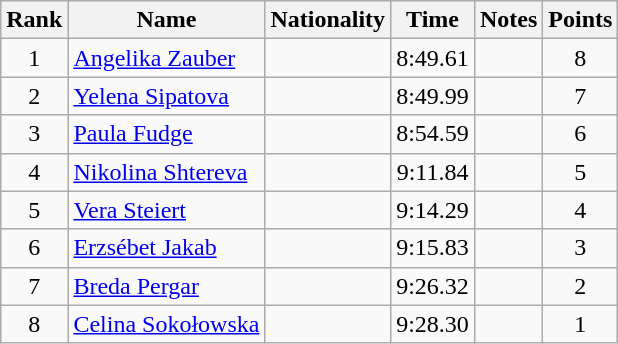<table class="wikitable sortable" style="text-align:center">
<tr>
<th>Rank</th>
<th>Name</th>
<th>Nationality</th>
<th>Time</th>
<th>Notes</th>
<th>Points</th>
</tr>
<tr>
<td>1</td>
<td align=left><a href='#'>Angelika Zauber</a></td>
<td align=left></td>
<td>8:49.61</td>
<td></td>
<td>8</td>
</tr>
<tr>
<td>2</td>
<td align=left><a href='#'>Yelena Sipatova</a></td>
<td align=left></td>
<td>8:49.99</td>
<td></td>
<td>7</td>
</tr>
<tr>
<td>3</td>
<td align=left><a href='#'>Paula Fudge</a></td>
<td align=left></td>
<td>8:54.59</td>
<td></td>
<td>6</td>
</tr>
<tr>
<td>4</td>
<td align=left><a href='#'>Nikolina Shtereva</a></td>
<td align=left></td>
<td>9:11.84</td>
<td></td>
<td>5</td>
</tr>
<tr>
<td>5</td>
<td align=left><a href='#'>Vera Steiert</a></td>
<td align=left></td>
<td>9:14.29</td>
<td></td>
<td>4</td>
</tr>
<tr>
<td>6</td>
<td align=left><a href='#'>Erzsébet Jakab</a></td>
<td align=left></td>
<td>9:15.83</td>
<td></td>
<td>3</td>
</tr>
<tr>
<td>7</td>
<td align=left><a href='#'>Breda Pergar</a></td>
<td align=left></td>
<td>9:26.32</td>
<td></td>
<td>2</td>
</tr>
<tr>
<td>8</td>
<td align=left><a href='#'>Celina Sokołowska</a></td>
<td align=left></td>
<td>9:28.30</td>
<td></td>
<td>1</td>
</tr>
</table>
